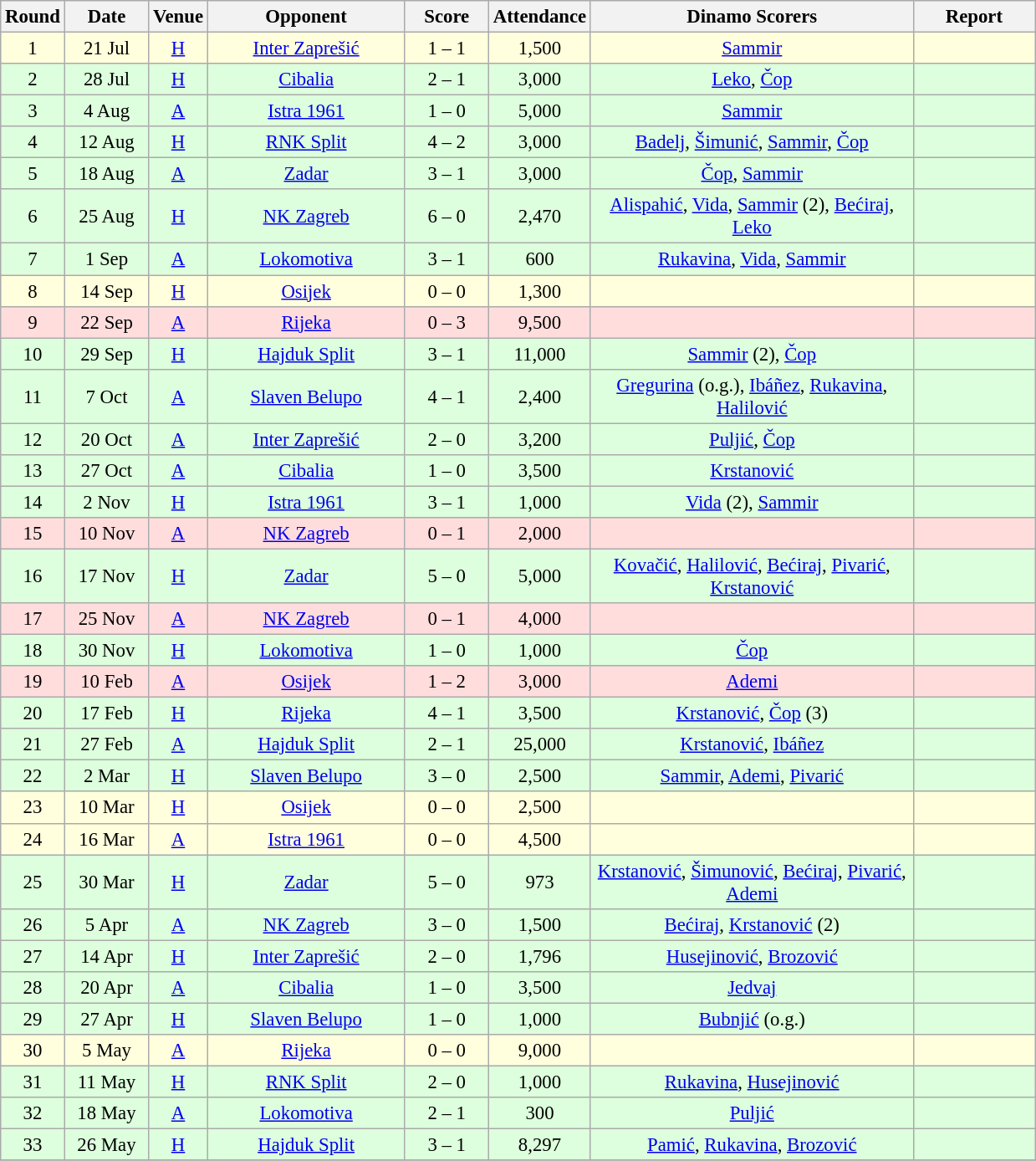<table class="wikitable sortable" style="text-align: center; font-size:95%;">
<tr>
<th width="30">Round</th>
<th width="60">Date</th>
<th width="20">Venue</th>
<th width="150">Opponent</th>
<th width="60">Score</th>
<th width="40">Attendance</th>
<th width="250">Dinamo Scorers</th>
<th width="90" class="unsortable">Report</th>
</tr>
<tr bgcolor="#ffffdd">
<td>1</td>
<td>21 Jul</td>
<td><a href='#'>H</a></td>
<td><a href='#'>Inter Zaprešić</a></td>
<td>1 – 1</td>
<td>1,500</td>
<td><a href='#'>Sammir</a></td>
<td></td>
</tr>
<tr bgcolor="#ddffdd">
<td>2</td>
<td>28 Jul</td>
<td><a href='#'>H</a></td>
<td><a href='#'>Cibalia</a></td>
<td>2 – 1</td>
<td>3,000</td>
<td><a href='#'>Leko</a>, <a href='#'>Čop</a></td>
<td></td>
</tr>
<tr bgcolor="#ddffdd">
<td>3</td>
<td>4 Aug</td>
<td><a href='#'>A</a></td>
<td><a href='#'>Istra 1961</a></td>
<td>1 – 0</td>
<td>5,000</td>
<td><a href='#'>Sammir</a></td>
<td></td>
</tr>
<tr bgcolor="#ddffdd">
<td>4</td>
<td>12 Aug</td>
<td><a href='#'>H</a></td>
<td><a href='#'>RNK Split</a></td>
<td>4 – 2</td>
<td>3,000</td>
<td><a href='#'>Badelj</a>, <a href='#'>Šimunić</a>, <a href='#'>Sammir</a>, <a href='#'>Čop</a></td>
<td></td>
</tr>
<tr bgcolor="#ddffdd">
<td>5</td>
<td>18 Aug</td>
<td><a href='#'>A</a></td>
<td><a href='#'>Zadar</a></td>
<td>3 – 1</td>
<td>3,000</td>
<td><a href='#'>Čop</a>, <a href='#'>Sammir</a></td>
<td></td>
</tr>
<tr bgcolor="#ddffdd">
<td>6</td>
<td>25 Aug</td>
<td><a href='#'>H</a></td>
<td><a href='#'>NK Zagreb</a></td>
<td>6 – 0</td>
<td>2,470</td>
<td><a href='#'>Alispahić</a>, <a href='#'>Vida</a>, <a href='#'>Sammir</a> (2), <a href='#'>Bećiraj</a>, <a href='#'>Leko</a></td>
<td></td>
</tr>
<tr bgcolor="#ddffdd">
<td>7</td>
<td>1 Sep</td>
<td><a href='#'>A</a></td>
<td><a href='#'>Lokomotiva</a></td>
<td>3 – 1</td>
<td>600</td>
<td><a href='#'>Rukavina</a>, <a href='#'>Vida</a>, <a href='#'>Sammir</a></td>
<td></td>
</tr>
<tr bgcolor="#ffffdd">
<td>8</td>
<td>14 Sep</td>
<td><a href='#'>H</a></td>
<td><a href='#'>Osijek</a></td>
<td>0 – 0</td>
<td>1,300</td>
<td></td>
<td></td>
</tr>
<tr bgcolor="#ffdddd">
<td>9</td>
<td>22 Sep</td>
<td><a href='#'>A</a></td>
<td><a href='#'>Rijeka</a></td>
<td>0 – 3</td>
<td>9,500</td>
<td></td>
<td></td>
</tr>
<tr bgcolor="#ddffdd">
<td>10</td>
<td>29 Sep</td>
<td><a href='#'>H</a></td>
<td><a href='#'>Hajduk Split</a></td>
<td>3 – 1</td>
<td>11,000</td>
<td><a href='#'>Sammir</a> (2), <a href='#'>Čop</a></td>
<td></td>
</tr>
<tr bgcolor="#ddffdd">
<td>11</td>
<td>7 Oct</td>
<td><a href='#'>A</a></td>
<td><a href='#'>Slaven Belupo</a></td>
<td>4 – 1</td>
<td>2,400</td>
<td><a href='#'>Gregurina</a> (o.g.), <a href='#'>Ibáñez</a>, <a href='#'>Rukavina</a>, <a href='#'>Halilović</a></td>
<td></td>
</tr>
<tr bgcolor="#ddffdd">
<td>12</td>
<td>20 Oct</td>
<td><a href='#'>A</a></td>
<td><a href='#'>Inter Zaprešić</a></td>
<td>2 – 0</td>
<td>3,200</td>
<td><a href='#'>Puljić</a>, <a href='#'>Čop</a></td>
<td></td>
</tr>
<tr bgcolor="#ddffdd">
<td>13</td>
<td>27 Oct</td>
<td><a href='#'>A</a></td>
<td><a href='#'>Cibalia</a></td>
<td>1 – 0</td>
<td>3,500</td>
<td><a href='#'>Krstanović</a></td>
<td></td>
</tr>
<tr bgcolor="#ddffdd">
<td>14</td>
<td>2 Nov</td>
<td><a href='#'>H</a></td>
<td><a href='#'>Istra 1961</a></td>
<td>3 – 1</td>
<td>1,000</td>
<td><a href='#'>Vida</a> (2), <a href='#'>Sammir</a></td>
<td></td>
</tr>
<tr bgcolor="#ffdddd">
<td>15</td>
<td>10 Nov</td>
<td><a href='#'>A</a></td>
<td><a href='#'>NK Zagreb</a></td>
<td>0 – 1</td>
<td>2,000</td>
<td></td>
<td></td>
</tr>
<tr bgcolor="#ddffdd">
<td>16</td>
<td>17 Nov</td>
<td><a href='#'>H</a></td>
<td><a href='#'>Zadar</a></td>
<td>5 – 0</td>
<td>5,000</td>
<td><a href='#'>Kovačić</a>, <a href='#'>Halilović</a>, <a href='#'>Bećiraj</a>, <a href='#'>Pivarić</a>, <a href='#'>Krstanović</a></td>
<td></td>
</tr>
<tr bgcolor="#ffdddd">
<td>17</td>
<td>25 Nov</td>
<td><a href='#'>A</a></td>
<td><a href='#'>NK Zagreb</a></td>
<td>0 – 1</td>
<td>4,000</td>
<td></td>
<td></td>
</tr>
<tr bgcolor="#ddffdd">
<td>18</td>
<td>30 Nov</td>
<td><a href='#'>H</a></td>
<td><a href='#'>Lokomotiva</a></td>
<td>1 – 0</td>
<td>1,000</td>
<td><a href='#'>Čop</a></td>
<td></td>
</tr>
<tr bgcolor="#ffdddd">
<td>19</td>
<td>10 Feb</td>
<td><a href='#'>A</a></td>
<td><a href='#'>Osijek</a></td>
<td>1 – 2</td>
<td>3,000</td>
<td><a href='#'>Ademi</a></td>
<td></td>
</tr>
<tr bgcolor="#ddffdd">
<td>20</td>
<td>17 Feb</td>
<td><a href='#'>H</a></td>
<td><a href='#'>Rijeka</a></td>
<td>4 – 1</td>
<td>3,500</td>
<td><a href='#'>Krstanović</a>, <a href='#'>Čop</a> (3)</td>
<td></td>
</tr>
<tr bgcolor="#ddffdd">
<td>21</td>
<td>27 Feb</td>
<td><a href='#'>A</a></td>
<td><a href='#'>Hajduk Split</a></td>
<td>2 – 1</td>
<td>25,000</td>
<td><a href='#'>Krstanović</a>, <a href='#'>Ibáñez</a></td>
<td></td>
</tr>
<tr bgcolor="#ddffdd">
<td>22</td>
<td>2 Mar</td>
<td><a href='#'>H</a></td>
<td><a href='#'>Slaven Belupo</a></td>
<td>3 – 0</td>
<td>2,500</td>
<td><a href='#'>Sammir</a>, <a href='#'>Ademi</a>, <a href='#'>Pivarić</a></td>
<td></td>
</tr>
<tr bgcolor="#ffffdd">
<td>23</td>
<td>10 Mar</td>
<td><a href='#'>H</a></td>
<td><a href='#'>Osijek</a></td>
<td>0 – 0</td>
<td>2,500</td>
<td></td>
<td></td>
</tr>
<tr bgcolor="#ffffdd">
<td>24</td>
<td>16 Mar</td>
<td><a href='#'>A</a></td>
<td><a href='#'>Istra 1961</a></td>
<td>0 – 0</td>
<td>4,500</td>
<td></td>
<td></td>
</tr>
<tr bgcolor="#ddffdd">
<td>25</td>
<td>30 Mar</td>
<td><a href='#'>H</a></td>
<td><a href='#'>Zadar</a></td>
<td>5 – 0</td>
<td>973</td>
<td><a href='#'>Krstanović</a>, <a href='#'>Šimunović</a>, <a href='#'>Bećiraj</a>, <a href='#'>Pivarić</a>, <a href='#'>Ademi</a></td>
<td></td>
</tr>
<tr bgcolor="#ddffdd">
<td>26</td>
<td>5 Apr</td>
<td><a href='#'>A</a></td>
<td><a href='#'>NK Zagreb</a></td>
<td>3 – 0</td>
<td>1,500</td>
<td><a href='#'>Bećiraj</a>, <a href='#'>Krstanović</a> (2)</td>
<td></td>
</tr>
<tr bgcolor="#ddffdd">
<td>27</td>
<td>14 Apr</td>
<td><a href='#'>H</a></td>
<td><a href='#'>Inter Zaprešić</a></td>
<td>2 – 0</td>
<td>1,796</td>
<td><a href='#'>Husejinović</a>, <a href='#'>Brozović</a></td>
<td></td>
</tr>
<tr bgcolor="#ddffdd">
<td>28</td>
<td>20 Apr</td>
<td><a href='#'>A</a></td>
<td><a href='#'>Cibalia</a></td>
<td>1 – 0</td>
<td>3,500</td>
<td><a href='#'>Jedvaj</a></td>
<td></td>
</tr>
<tr bgcolor="#ddffdd">
<td>29</td>
<td>27 Apr</td>
<td><a href='#'>H</a></td>
<td><a href='#'>Slaven Belupo</a></td>
<td>1 – 0</td>
<td>1,000</td>
<td><a href='#'>Bubnjić</a> (o.g.)</td>
<td></td>
</tr>
<tr bgcolor="#ffffdd">
<td>30</td>
<td>5 May</td>
<td><a href='#'>A</a></td>
<td><a href='#'>Rijeka</a></td>
<td>0 – 0</td>
<td>9,000</td>
<td></td>
<td></td>
</tr>
<tr bgcolor="#ddffdd">
<td>31</td>
<td>11 May</td>
<td><a href='#'>H</a></td>
<td><a href='#'>RNK Split</a></td>
<td>2 – 0</td>
<td>1,000</td>
<td><a href='#'>Rukavina</a>, <a href='#'>Husejinović</a></td>
<td></td>
</tr>
<tr bgcolor="#ddffdd">
<td>32</td>
<td>18 May</td>
<td><a href='#'>A</a></td>
<td><a href='#'>Lokomotiva</a></td>
<td>2 – 1</td>
<td>300</td>
<td><a href='#'>Puljić</a></td>
<td></td>
</tr>
<tr bgcolor="#ddffdd">
<td>33</td>
<td>26 May</td>
<td><a href='#'>H</a></td>
<td><a href='#'>Hajduk Split</a></td>
<td>3 – 1</td>
<td>8,297</td>
<td><a href='#'>Pamić</a>, <a href='#'>Rukavina</a>, <a href='#'>Brozović</a></td>
<td></td>
</tr>
<tr>
</tr>
</table>
